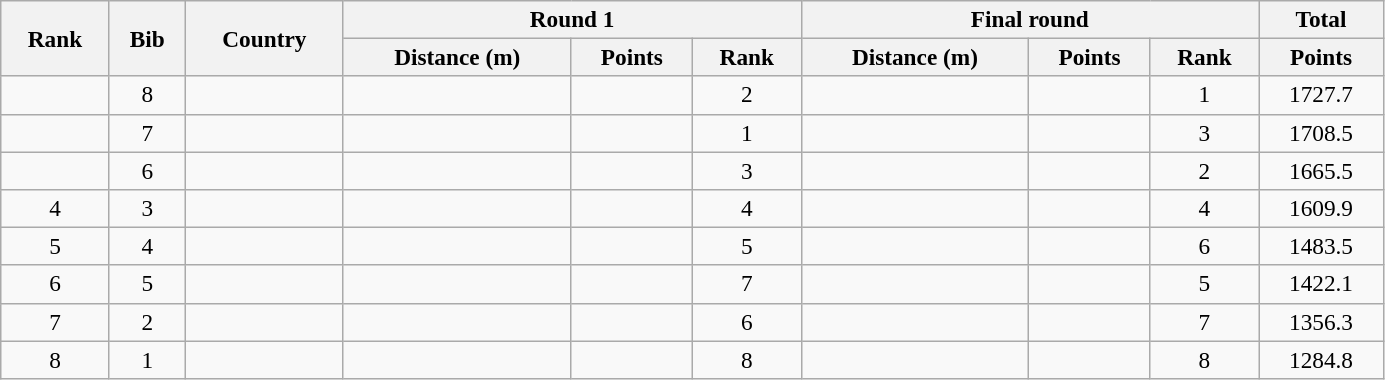<table class="wikitable sortable" style="text-align:center;font-size:97%" width=73%>
<tr>
<th rowspan=2>Rank</th>
<th rowspan=2>Bib</th>
<th rowspan=2>Country</th>
<th colspan=3>Round 1</th>
<th colspan=3>Final round</th>
<th>Total</th>
</tr>
<tr>
<th>Distance (m)</th>
<th>Points</th>
<th>Rank</th>
<th>Distance (m)</th>
<th>Points</th>
<th>Rank</th>
<th>Points</th>
</tr>
<tr>
<td></td>
<td>8</td>
<td align=left><br></td>
<td></td>
<td></td>
<td>2</td>
<td></td>
<td></td>
<td>1</td>
<td>1727.7</td>
</tr>
<tr>
<td></td>
<td>7</td>
<td align=left><br></td>
<td></td>
<td></td>
<td>1</td>
<td></td>
<td></td>
<td>3</td>
<td>1708.5</td>
</tr>
<tr>
<td></td>
<td>6</td>
<td align=left><br></td>
<td></td>
<td></td>
<td>3</td>
<td></td>
<td></td>
<td>2</td>
<td>1665.5</td>
</tr>
<tr>
<td>4</td>
<td>3</td>
<td align=left><br></td>
<td></td>
<td></td>
<td>4</td>
<td></td>
<td></td>
<td>4</td>
<td>1609.9</td>
</tr>
<tr>
<td>5</td>
<td>4</td>
<td align=left><br></td>
<td></td>
<td></td>
<td>5</td>
<td></td>
<td></td>
<td>6</td>
<td>1483.5</td>
</tr>
<tr>
<td>6</td>
<td>5</td>
<td align=left><br></td>
<td></td>
<td></td>
<td>7</td>
<td></td>
<td></td>
<td>5</td>
<td>1422.1</td>
</tr>
<tr>
<td>7</td>
<td>2</td>
<td align=left><br></td>
<td></td>
<td></td>
<td>6</td>
<td></td>
<td></td>
<td>7</td>
<td>1356.3</td>
</tr>
<tr>
<td>8</td>
<td>1</td>
<td align=left><br></td>
<td></td>
<td></td>
<td>8</td>
<td></td>
<td></td>
<td>8</td>
<td>1284.8</td>
</tr>
</table>
